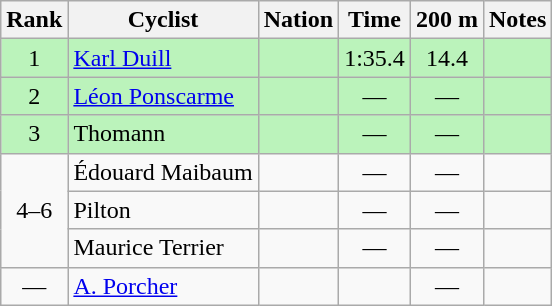<table class="wikitable sortable" style="text-align:center">
<tr>
<th>Rank</th>
<th>Cyclist</th>
<th>Nation</th>
<th>Time</th>
<th>200 m</th>
<th>Notes</th>
</tr>
<tr bgcolor=bbf3bb>
<td>1</td>
<td align=left><a href='#'>Karl Duill</a></td>
<td align=left></td>
<td>1:35.4</td>
<td>14.4</td>
<td></td>
</tr>
<tr bgcolor=bbf3bb>
<td>2</td>
<td align=left><a href='#'>Léon Ponscarme</a></td>
<td align=left></td>
<td data-sort-value=9:99.9>—</td>
<td data-sort-value=99.9>—</td>
<td></td>
</tr>
<tr bgcolor=bbf3bb>
<td>3</td>
<td align=left>Thomann</td>
<td align=left></td>
<td data-sort-value=9:99.9>—</td>
<td data-sort-value=99.9>—</td>
<td></td>
</tr>
<tr>
<td rowspan=3>4–6</td>
<td align=left>Édouard Maibaum</td>
<td align=left></td>
<td data-sort-value=9:99.9>—</td>
<td data-sort-value=99.9>—</td>
<td></td>
</tr>
<tr>
<td align=left>Pilton</td>
<td align=left></td>
<td data-sort-value=9:99.9>—</td>
<td data-sort-value=99.9>—</td>
<td></td>
</tr>
<tr>
<td align=left>Maurice Terrier</td>
<td align=left></td>
<td data-sort-value=9:99.9>—</td>
<td data-sort-value=99.9>—</td>
<td></td>
</tr>
<tr>
<td data-sort-value=7>—</td>
<td align=left><a href='#'>A. Porcher</a></td>
<td align=left></td>
<td data-sort-value=9:99.9></td>
<td data-sort-value=99.9>—</td>
<td></td>
</tr>
</table>
